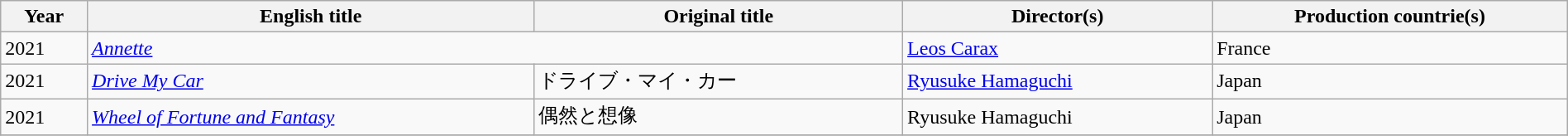<table class="sortable wikitable" style="width:100%; margin-bottom:4px" cellpadding="5">
<tr>
<th scope="col">Year</th>
<th scope="col">English title</th>
<th scope="col">Original title</th>
<th scope="col">Director(s)</th>
<th scope="col">Production countrie(s)</th>
</tr>
<tr>
<td>2021</td>
<td colspan=2><em><a href='#'>Annette</a></em></td>
<td><a href='#'>Leos Carax</a></td>
<td>France</td>
</tr>
<tr>
<td>2021</td>
<td><em><a href='#'>Drive My Car</a></em></td>
<td>ドライブ・マイ・カー</td>
<td><a href='#'>Ryusuke Hamaguchi</a></td>
<td>Japan</td>
</tr>
<tr>
<td>2021</td>
<td><em><a href='#'>Wheel of Fortune and Fantasy</a></em></td>
<td>偶然と想像</td>
<td>Ryusuke Hamaguchi</td>
<td>Japan</td>
</tr>
<tr>
</tr>
</table>
